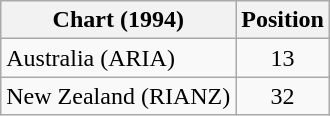<table class="wikitable">
<tr>
<th>Chart (1994)</th>
<th>Position</th>
</tr>
<tr>
<td>Australia (ARIA)</td>
<td align="center">13</td>
</tr>
<tr>
<td>New Zealand (RIANZ)</td>
<td align="center">32</td>
</tr>
</table>
